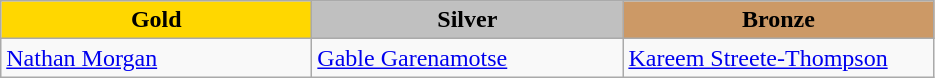<table class="wikitable" style="text-align:left">
<tr align="center">
<td width=200 bgcolor=gold><strong>Gold</strong></td>
<td width=200 bgcolor=silver><strong>Silver</strong></td>
<td width=200 bgcolor=CC9966><strong>Bronze</strong></td>
</tr>
<tr>
<td><a href='#'>Nathan Morgan</a><br><em></em></td>
<td><a href='#'>Gable Garenamotse</a><br><em></em></td>
<td><a href='#'>Kareem Streete-Thompson</a><br><em></em></td>
</tr>
</table>
